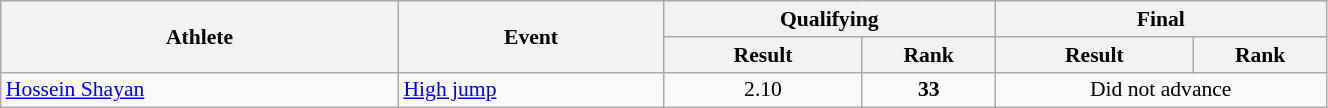<table class="wikitable" width="70%" style="text-align:center; font-size:90%">
<tr>
<th rowspan="2" width="30%">Athlete</th>
<th rowspan="2" width="20%">Event</th>
<th colspan="2" width="25%">Qualifying</th>
<th colspan="2" width="25%">Final</th>
</tr>
<tr>
<th width="15%">Result</th>
<th>Rank</th>
<th width="15%">Result</th>
<th>Rank</th>
</tr>
<tr>
<td align="left"><a href='#'>Hossein Shayan</a></td>
<td align="left"><a href='#'>High jump</a></td>
<td>2.10</td>
<td><strong>33</strong></td>
<td colspan=2 align=center>Did not advance</td>
</tr>
</table>
